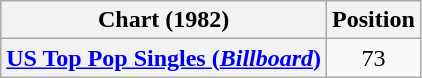<table class="wikitable plainrowheaders">
<tr>
<th>Chart (1982)</th>
<th>Position</th>
</tr>
<tr>
<th scope="row"><a href='#'>US Top Pop Singles (<em>Billboard</em>)</a></th>
<td style="text-align:center;">73</td>
</tr>
</table>
